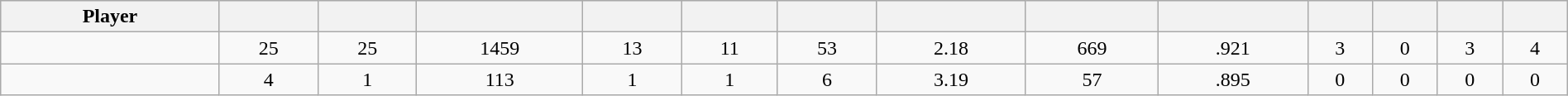<table class="wikitable sortable" style="width:100%; text-align:center;">
<tr style="text-align:center; background:#ddd;">
<th>Player</th>
<th></th>
<th></th>
<th></th>
<th></th>
<th></th>
<th></th>
<th></th>
<th></th>
<th></th>
<th></th>
<th></th>
<th></th>
<th></th>
</tr>
<tr>
<td></td>
<td>25</td>
<td>25</td>
<td>1459</td>
<td>13</td>
<td>11</td>
<td>53</td>
<td>2.18</td>
<td>669</td>
<td>.921</td>
<td>3</td>
<td>0</td>
<td>3</td>
<td>4</td>
</tr>
<tr>
<td></td>
<td>4</td>
<td>1</td>
<td>113</td>
<td>1</td>
<td>1</td>
<td>6</td>
<td>3.19</td>
<td>57</td>
<td>.895</td>
<td>0</td>
<td>0</td>
<td>0</td>
<td>0</td>
</tr>
</table>
